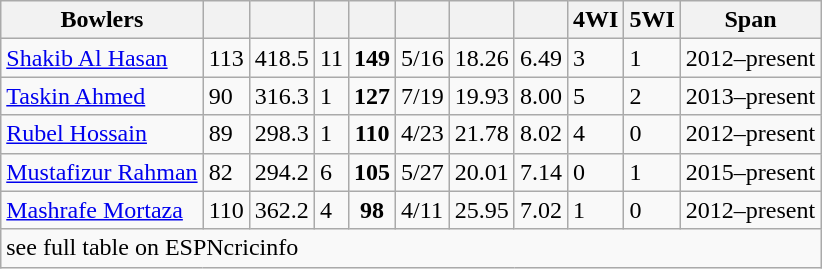<table class="wikitable">
<tr>
<th>Bowlers</th>
<th></th>
<th></th>
<th></th>
<th></th>
<th></th>
<th></th>
<th></th>
<th>4WI</th>
<th>5WI</th>
<th>Span</th>
</tr>
<tr>
<td><a href='#'>Shakib Al Hasan</a></td>
<td>113</td>
<td>418.5</td>
<td>11</td>
<td align="center"><strong>149</strong></td>
<td>5/16</td>
<td>18.26</td>
<td>6.49</td>
<td>3</td>
<td>1</td>
<td>2012–present</td>
</tr>
<tr>
<td><a href='#'>Taskin Ahmed</a></td>
<td>90</td>
<td>316.3</td>
<td>1</td>
<td align="center"><strong>127</strong></td>
<td>7/19</td>
<td>19.93</td>
<td>8.00</td>
<td>5</td>
<td>2</td>
<td>2013–present</td>
</tr>
<tr>
<td><a href='#'>Rubel Hossain</a></td>
<td>89</td>
<td>298.3</td>
<td>1</td>
<td align="center"><strong>110</strong></td>
<td>4/23</td>
<td>21.78</td>
<td>8.02</td>
<td>4</td>
<td>0</td>
<td>2012–present</td>
</tr>
<tr>
<td><a href='#'>Mustafizur Rahman</a></td>
<td>82</td>
<td>294.2</td>
<td>6</td>
<td align="center"><strong>105</strong></td>
<td>5/27</td>
<td>20.01</td>
<td>7.14</td>
<td>0</td>
<td>1</td>
<td>2015–present</td>
</tr>
<tr>
<td><a href='#'>Mashrafe Mortaza</a></td>
<td>110</td>
<td>362.2</td>
<td>4</td>
<td align="center"><strong>98</strong></td>
<td>4/11</td>
<td>25.95</td>
<td>7.02</td>
<td>1</td>
<td>0</td>
<td>2012–present</td>
</tr>
<tr>
<td colspan=15>see full table on ESPNcricinfo</td>
</tr>
</table>
